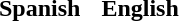<table cellpadding=6>
<tr>
<th>Spanish</th>
<th>English</th>
</tr>
<tr style="vertical-align:top; white-space:nowrap;">
<td><br></td>
<td><br></td>
</tr>
</table>
